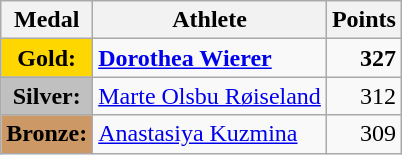<table class="wikitable">
<tr>
<th>Medal</th>
<th>Athlete</th>
<th>Points</th>
</tr>
<tr>
<td style="text-align:center;background-color:gold;"><strong>Gold:</strong></td>
<td> <strong><a href='#'>Dorothea Wierer</a></strong></td>
<td align="right"><strong>327</strong></td>
</tr>
<tr>
<td style="text-align:center;background-color:silver;"><strong>Silver:</strong></td>
<td> <a href='#'>Marte Olsbu Røiseland</a></td>
<td align="right">312</td>
</tr>
<tr>
<td style="text-align:center;background-color:#CC9966;"><strong>Bronze:</strong></td>
<td> <a href='#'>Anastasiya Kuzmina</a></td>
<td align="right">309</td>
</tr>
</table>
